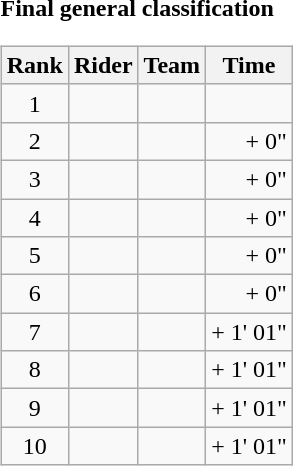<table>
<tr>
<td><strong>Final general classification</strong><br><table class="wikitable">
<tr>
<th scope="col">Rank</th>
<th scope="col">Rider</th>
<th scope="col">Team</th>
<th scope="col">Time</th>
</tr>
<tr>
<td style="text-align:center;">1</td>
<td></td>
<td></td>
<td style="text-align:right;"></td>
</tr>
<tr>
<td style="text-align:center;">2</td>
<td></td>
<td></td>
<td style="text-align:right;">+ 0"</td>
</tr>
<tr>
<td style="text-align:center;">3</td>
<td></td>
<td></td>
<td style="text-align:right;">+ 0"</td>
</tr>
<tr>
<td style="text-align:center;">4</td>
<td></td>
<td></td>
<td style="text-align:right;">+ 0"</td>
</tr>
<tr>
<td style="text-align:center;">5</td>
<td></td>
<td></td>
<td style="text-align:right;">+ 0"</td>
</tr>
<tr>
<td style="text-align:center;">6</td>
<td></td>
<td></td>
<td style="text-align:right;">+ 0"</td>
</tr>
<tr>
<td style="text-align:center;">7</td>
<td></td>
<td></td>
<td style="text-align:right;">+ 1' 01"</td>
</tr>
<tr>
<td style="text-align:center;">8</td>
<td></td>
<td></td>
<td style="text-align:right;">+ 1' 01"</td>
</tr>
<tr>
<td style="text-align:center;">9</td>
<td></td>
<td></td>
<td style="text-align:right;">+ 1' 01"</td>
</tr>
<tr>
<td style="text-align:center;">10</td>
<td></td>
<td></td>
<td style="text-align:right;">+ 1' 01"</td>
</tr>
</table>
</td>
</tr>
</table>
